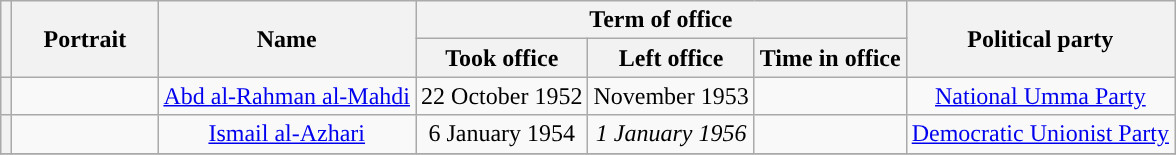<table class="wikitable" style="text-align:center">
<tr>
<th rowspan="2"></th>
<th rowspan="2" width="90px">Portrait</th>
<th rowspan="2">Name<br></th>
<th colspan="3">Term of office</th>
<th rowspan="2">Political party</th>
</tr>
<tr>
<th>Took office</th>
<th>Left office</th>
<th>Time in office</th>
</tr>
<tr>
<th style="background:"></th>
<td></td>
<td><a href='#'>Abd al-Rahman al-Mahdi</a></td>
<td>22 October 1952</td>
<td>November 1953</td>
<td></td>
<td><a href='#'>National Umma Party</a></td>
</tr>
<tr>
<th style="background:"></th>
<td></td>
<td><a href='#'>Ismail al-Azhari</a><br></td>
<td>6 January 1954</td>
<td><em>1 January 1956</em></td>
<td></td>
<td><a href='#'>Democratic Unionist Party</a></td>
</tr>
<tr>
</tr>
</table>
